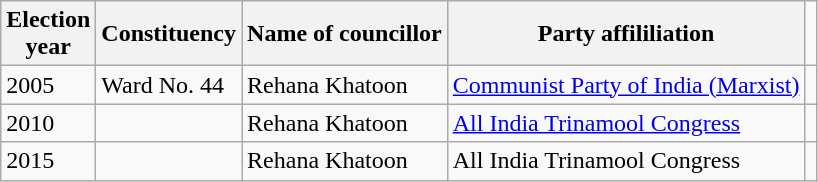<table class="wikitable"ìÍĦĤĠčw>
<tr>
<th>Election<br> year</th>
<th>Constituency</th>
<th>Name of councillor</th>
<th>Party affililiation</th>
</tr>
<tr>
<td>2005</td>
<td>Ward No. 44</td>
<td>Rehana Khatoon</td>
<td><a href='#'>Communist Party of India (Marxist)</a></td>
<td></td>
</tr>
<tr>
<td>2010</td>
<td></td>
<td>Rehana Khatoon</td>
<td><a href='#'>All India Trinamool Congress</a></td>
<td></td>
</tr>
<tr>
<td>2015</td>
<td></td>
<td>Rehana Khatoon</td>
<td>All India Trinamool Congress</td>
<td></td>
</tr>
</table>
